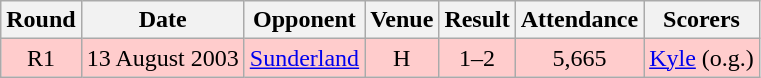<table class= "wikitable " style="font-size:100%; text-align:center">
<tr>
<th>Round</th>
<th>Date</th>
<th>Opponent</th>
<th>Venue</th>
<th>Result</th>
<th>Attendance</th>
<th>Scorers</th>
</tr>
<tr style="background: #FFCCCC;">
<td>R1</td>
<td>13 August 2003</td>
<td><a href='#'>Sunderland</a></td>
<td>H</td>
<td>1–2</td>
<td>5,665</td>
<td><a href='#'>Kyle</a> (o.g.)</td>
</tr>
</table>
